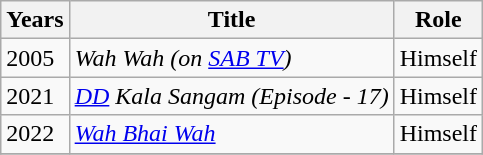<table class="wikitable sortable plainrowheaders">
<tr>
<th scope="col">Years</th>
<th scope="col">Title</th>
<th scope="col">Role</th>
</tr>
<tr>
<td>2005</td>
<td><em>Wah Wah (on <a href='#'>SAB TV</a>)</em></td>
<td>Himself</td>
</tr>
<tr>
<td>2021</td>
<td><em><a href='#'>DD</a> Kala Sangam (Episode - 17) </em></td>
<td>Himself</td>
</tr>
<tr>
<td>2022</td>
<td><em><a href='#'>Wah Bhai Wah</a></em></td>
<td>Himself</td>
</tr>
<tr>
</tr>
</table>
